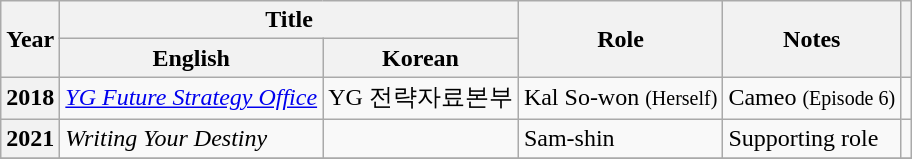<table class="wikitable sortable plainrowheaders">
<tr>
<th scope="col" rowspan="2">Year</th>
<th scope="col" colspan="2">Title</th>
<th scope="col" rowspan="2">Role</th>
<th scope="col" rowspan="2">Notes</th>
<th scope="col" rowspan="2" class="unsortable"></th>
</tr>
<tr>
<th scope="col">English</th>
<th scope="col">Korean</th>
</tr>
<tr>
<th scope="row">2018</th>
<td><em><a href='#'>YG Future Strategy Office</a></em></td>
<td>YG 전략자료본부</td>
<td>Kal So-won <small>(Herself)</small></td>
<td>Cameo <small>(Episode 6)</small></td>
<td style="text-align:center"></td>
</tr>
<tr>
<th scope="row">2021</th>
<td><em>Writing Your Destiny</em></td>
<td></td>
<td>Sam-shin</td>
<td>Supporting role</td>
<td style="text-align:center"></td>
</tr>
<tr>
</tr>
</table>
